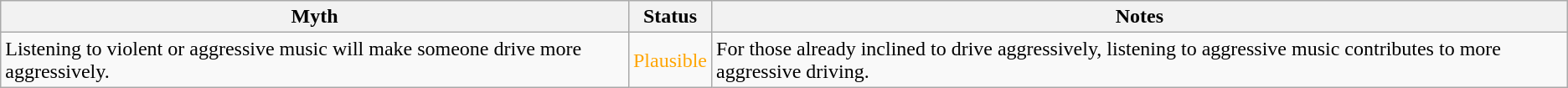<table class="wikitable plainrowheaders">
<tr>
<th scope"col">Myth</th>
<th scope"col">Status</th>
<th scope"col">Notes</th>
</tr>
<tr>
<td scope"row">Listening to violent or aggressive music will make someone drive more aggressively.</td>
<td style="color:orange">Plausible</td>
<td>For those already inclined to drive aggressively, listening to aggressive music contributes to more aggressive driving.</td>
</tr>
</table>
